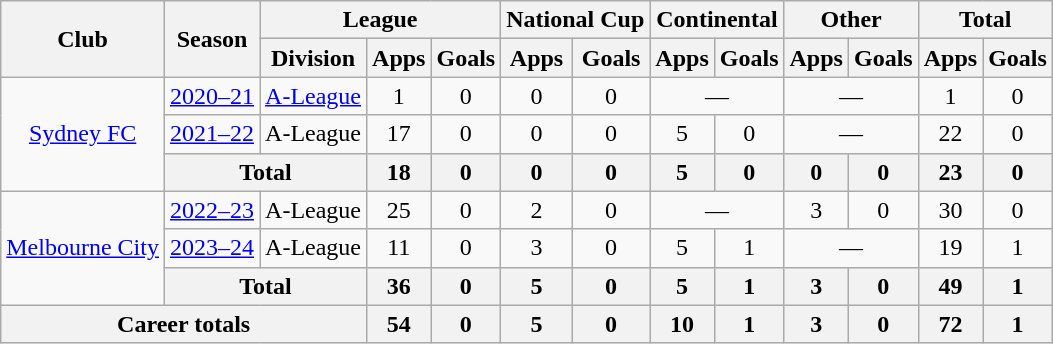<table class="wikitable" style="text-align:center">
<tr>
<th rowspan="2">Club</th>
<th rowspan="2">Season</th>
<th colspan="3">League</th>
<th colspan="2">National Cup</th>
<th colspan="2">Continental</th>
<th colspan="2">Other</th>
<th colspan="2">Total</th>
</tr>
<tr>
<th>Division</th>
<th>Apps</th>
<th>Goals</th>
<th>Apps</th>
<th>Goals</th>
<th>Apps</th>
<th>Goals</th>
<th>Apps</th>
<th>Goals</th>
<th>Apps</th>
<th>Goals</th>
</tr>
<tr>
<td rowspan="3"><a href='#'>Sydney FC</a></td>
<td><a href='#'>2020–21</a></td>
<td><a href='#'>A-League</a></td>
<td>1</td>
<td>0</td>
<td>0</td>
<td>0</td>
<td colspan="2">—</td>
<td colspan="2">—</td>
<td>1</td>
<td>0</td>
</tr>
<tr>
<td><a href='#'>2021–22</a></td>
<td>A-League</td>
<td>17</td>
<td>0</td>
<td>0</td>
<td>0</td>
<td>5</td>
<td>0</td>
<td colspan="2">—</td>
<td>22</td>
<td>0</td>
</tr>
<tr>
<th colspan="2">Total</th>
<th>18</th>
<th>0</th>
<th>0</th>
<th>0</th>
<th>5</th>
<th>0</th>
<th>0</th>
<th>0</th>
<th>23</th>
<th>0</th>
</tr>
<tr>
<td rowspan="3"><a href='#'>Melbourne City</a></td>
<td><a href='#'>2022–23</a></td>
<td>A-League</td>
<td>25</td>
<td>0</td>
<td>2</td>
<td>0</td>
<td colspan="2">—</td>
<td>3</td>
<td>0</td>
<td>30</td>
<td>0</td>
</tr>
<tr>
<td><a href='#'>2023–24</a></td>
<td>A-League</td>
<td>11</td>
<td>0</td>
<td>3</td>
<td>0</td>
<td>5</td>
<td>1</td>
<td colspan="2">—</td>
<td>19</td>
<td>1</td>
</tr>
<tr>
<th colspan="2">Total</th>
<th>36</th>
<th>0</th>
<th>5</th>
<th>0</th>
<th>5</th>
<th>1</th>
<th>3</th>
<th>0</th>
<th>49</th>
<th>1</th>
</tr>
<tr>
<th colspan="3">Career totals</th>
<th>54</th>
<th>0</th>
<th>5</th>
<th>0</th>
<th>10</th>
<th>1</th>
<th>3</th>
<th>0</th>
<th>72</th>
<th>1</th>
</tr>
</table>
